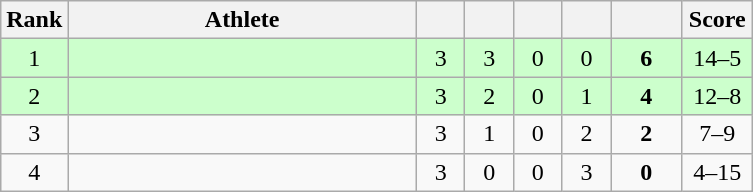<table class="wikitable" style="text-align: center;">
<tr>
<th width=25>Rank</th>
<th width=225>Athlete</th>
<th width=25></th>
<th width=25></th>
<th width=25></th>
<th width=25></th>
<th width=40></th>
<th width=40>Score</th>
</tr>
<tr bgcolor=ccffcc>
<td>1</td>
<td align=left></td>
<td>3</td>
<td>3</td>
<td>0</td>
<td>0</td>
<td><strong>6</strong></td>
<td>14–5</td>
</tr>
<tr bgcolor=ccffcc>
<td>2</td>
<td align=left></td>
<td>3</td>
<td>2</td>
<td>0</td>
<td>1</td>
<td><strong>4</strong></td>
<td>12–8</td>
</tr>
<tr>
<td>3</td>
<td align=left></td>
<td>3</td>
<td>1</td>
<td>0</td>
<td>2</td>
<td><strong>2</strong></td>
<td>7–9</td>
</tr>
<tr>
<td>4</td>
<td align=left></td>
<td>3</td>
<td>0</td>
<td>0</td>
<td>3</td>
<td><strong>0</strong></td>
<td>4–15</td>
</tr>
</table>
